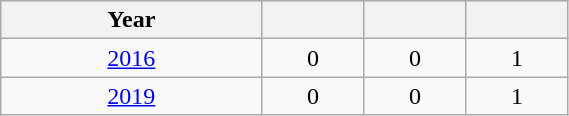<table class="wikitable" width=30% style="font-size:100%; text-align:center;">
<tr>
<th>Year</th>
<th></th>
<th></th>
<th></th>
</tr>
<tr>
<td><a href='#'>2016</a></td>
<td>0</td>
<td>0</td>
<td>1</td>
</tr>
<tr>
<td><a href='#'>2019</a></td>
<td>0</td>
<td>0</td>
<td>1</td>
</tr>
</table>
